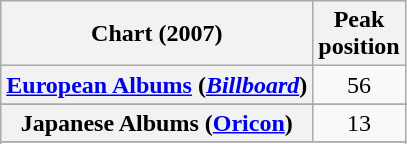<table class="wikitable sortable plainrowheaders" style="text-align:center">
<tr>
<th scope="col">Chart (2007)</th>
<th scope="col">Peak<br>position</th>
</tr>
<tr>
<th scope="row"><a href='#'>European Albums</a> (<em><a href='#'>Billboard</a></em>)</th>
<td>56</td>
</tr>
<tr>
</tr>
<tr>
</tr>
<tr>
<th scope="row">Japanese Albums (<a href='#'>Oricon</a>)</th>
<td>13</td>
</tr>
<tr>
</tr>
<tr>
</tr>
<tr>
</tr>
<tr>
</tr>
</table>
